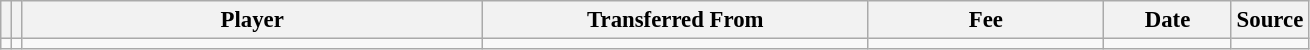<table class="wikitable plainrowheaders sortable" style="font-size:95%">
<tr>
<th></th>
<th></th>
<th scope="col" style="width:300px;">Player</th>
<th scope="col" style="width:250px;">Transferred From</th>
<th scope="col" style="width:150px;">Fee</th>
<th scope="col" style="width:78px;">Date</th>
<th>Source</th>
</tr>
<tr>
<td align=center></td>
<td align=center></td>
<td></td>
<td></td>
<td align=center></td>
<td align=center></td>
<td align=center></td>
</tr>
</table>
